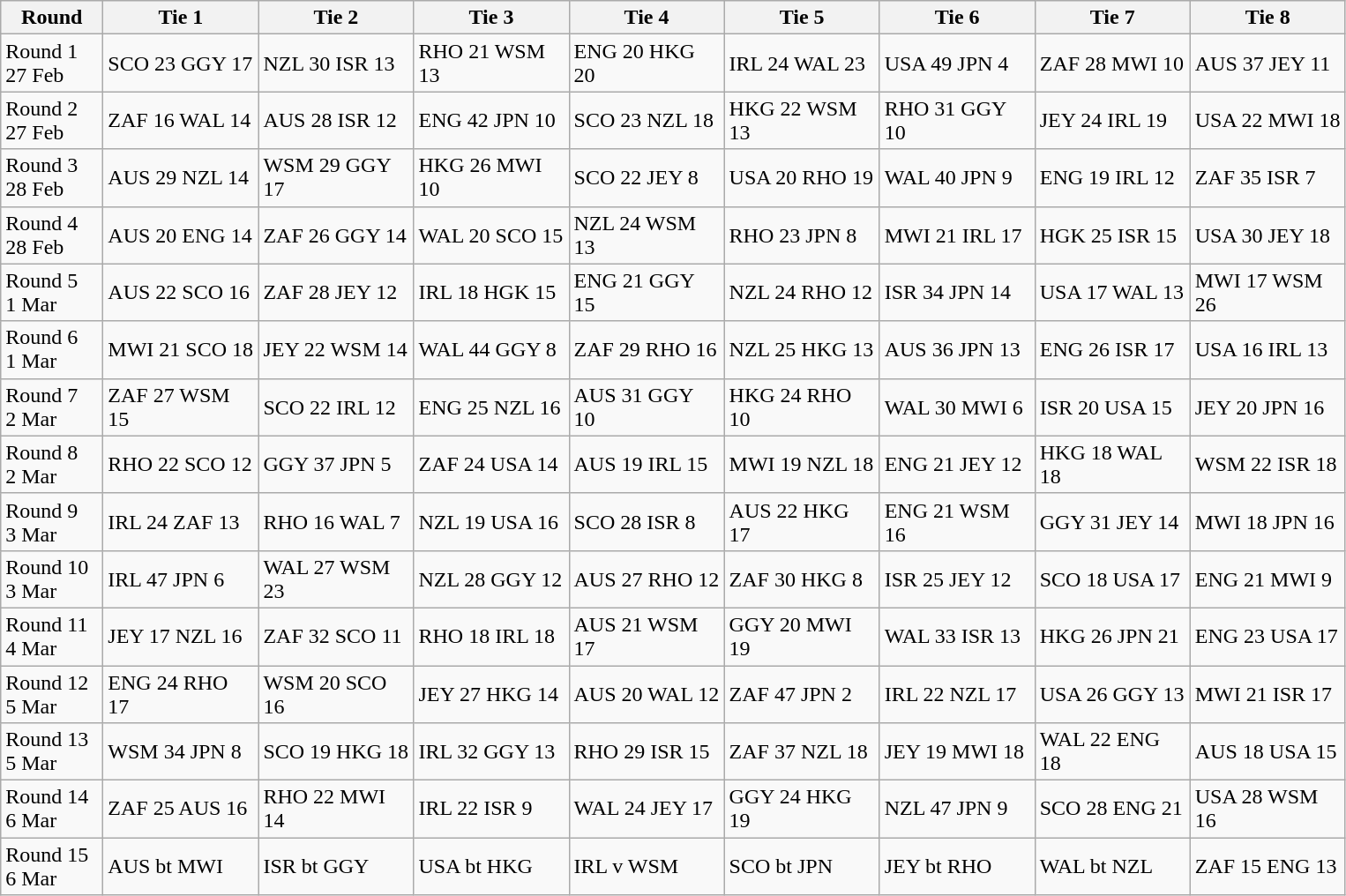<table class="wikitable" style="font-size: 100%">
<tr>
<th width=70>Round</th>
<th width=110>Tie 1</th>
<th width=110>Tie 2</th>
<th width=110>Tie 3</th>
<th width=110>Tie 4</th>
<th width=110>Tie 5</th>
<th width=110>Tie 6</th>
<th width=110>Tie 7</th>
<th width=110>Tie 8</th>
</tr>
<tr>
<td>Round 1<br>27 Feb</td>
<td>SCO 23 GGY 17</td>
<td>NZL 30 ISR 13</td>
<td>RHO 21 WSM 13</td>
<td>ENG 20 HKG 20</td>
<td>IRL 24 WAL 23</td>
<td>USA 49 JPN 4</td>
<td>ZAF 28 MWI 10</td>
<td>AUS 37 JEY 11</td>
</tr>
<tr>
<td>Round 2<br>27 Feb</td>
<td>ZAF 16 WAL 14</td>
<td>AUS 28 ISR 12</td>
<td>ENG 42 JPN 10</td>
<td>SCO 23 NZL 18</td>
<td>HKG 22 WSM 13</td>
<td>RHO 31 GGY 10</td>
<td>JEY 24 IRL 19</td>
<td>USA 22 MWI 18</td>
</tr>
<tr>
<td>Round 3<br>28 Feb</td>
<td>AUS 29 NZL 14</td>
<td>WSM 29 GGY 17</td>
<td>HKG 26 MWI 10</td>
<td>SCO 22 JEY 8</td>
<td>USA 20 RHO 19</td>
<td>WAL 40 JPN 9</td>
<td>ENG 19 IRL 12</td>
<td>ZAF 35 ISR 7</td>
</tr>
<tr>
<td>Round 4<br>28 Feb</td>
<td>AUS 20 ENG 14</td>
<td>ZAF 26 GGY 14</td>
<td>WAL 20 SCO 15</td>
<td>NZL 24 WSM 13</td>
<td>RHO 23 JPN 8</td>
<td>MWI 21 IRL 17</td>
<td>HGK 25 ISR 15</td>
<td>USA 30 JEY 18</td>
</tr>
<tr>
<td>Round 5<br>1 Mar</td>
<td>AUS 22 SCO 16</td>
<td>ZAF 28 JEY 12</td>
<td>IRL 18 HGK 15</td>
<td>ENG 21 GGY 15</td>
<td>NZL 24 RHO 12</td>
<td>ISR 34 JPN 14</td>
<td>USA 17 WAL 13</td>
<td>MWI 17 WSM 26</td>
</tr>
<tr>
<td>Round 6<br>1 Mar</td>
<td>MWI 21 SCO 18</td>
<td>JEY 22 WSM 14</td>
<td>WAL 44 GGY 8</td>
<td>ZAF 29 RHO 16</td>
<td>NZL 25 HKG 13</td>
<td>AUS 36 JPN 13</td>
<td>ENG 26 ISR 17</td>
<td>USA 16 IRL 13</td>
</tr>
<tr>
<td>Round 7<br>2 Mar</td>
<td>ZAF 27 WSM 15</td>
<td>SCO 22 IRL 12</td>
<td>ENG 25 NZL 16</td>
<td>AUS 31 GGY 10</td>
<td>HKG 24 RHO 10</td>
<td>WAL 30 MWI 6</td>
<td>ISR 20 USA 15</td>
<td>JEY 20 JPN 16</td>
</tr>
<tr>
<td>Round 8<br>2 Mar</td>
<td>RHO 22 SCO 12</td>
<td>GGY 37 JPN 5</td>
<td>ZAF 24 USA 14</td>
<td>AUS 19 IRL 15</td>
<td>MWI 19 NZL 18</td>
<td>ENG 21 JEY 12</td>
<td>HKG 18 WAL 18</td>
<td>WSM 22 ISR 18</td>
</tr>
<tr>
<td>Round 9<br>3 Mar</td>
<td>IRL 24 ZAF 13</td>
<td>RHO 16 WAL 7</td>
<td>NZL 19 USA 16</td>
<td>SCO 28 ISR 8</td>
<td>AUS 22 HKG 17</td>
<td>ENG 21 WSM 16</td>
<td>GGY 31 JEY 14</td>
<td>MWI 18 JPN 16</td>
</tr>
<tr>
<td>Round 10<br>3 Mar</td>
<td>IRL 47 JPN 6</td>
<td>WAL 27 WSM 23</td>
<td>NZL 28 GGY 12</td>
<td>AUS 27 RHO 12</td>
<td>ZAF 30 HKG 8</td>
<td>ISR 25 JEY 12</td>
<td>SCO 18 USA 17</td>
<td>ENG 21 MWI 9</td>
</tr>
<tr>
<td>Round 11<br>4 Mar</td>
<td>JEY 17 NZL 16</td>
<td>ZAF 32 SCO 11</td>
<td>RHO 18 IRL 18</td>
<td>AUS 21 WSM 17</td>
<td>GGY 20 MWI 19</td>
<td>WAL 33 ISR 13</td>
<td>HKG 26 JPN 21</td>
<td>ENG 23 USA 17</td>
</tr>
<tr>
<td>Round 12<br>5 Mar</td>
<td>ENG 24 RHO 17</td>
<td>WSM 20 SCO 16</td>
<td>JEY 27 HKG 14</td>
<td>AUS 20 WAL 12</td>
<td>ZAF 47 JPN 2</td>
<td>IRL 22 NZL 17</td>
<td>USA 26 GGY 13</td>
<td>MWI 21 ISR 17</td>
</tr>
<tr>
<td>Round 13<br>5 Mar</td>
<td>WSM 34 JPN 8</td>
<td>SCO 19 HKG 18</td>
<td>IRL 32 GGY 13</td>
<td>RHO 29 ISR 15</td>
<td>ZAF 37 NZL 18</td>
<td>JEY 19 MWI 18</td>
<td>WAL 22 ENG 18</td>
<td>AUS 18 USA 15</td>
</tr>
<tr>
<td>Round 14<br>6 Mar</td>
<td>ZAF 25 AUS 16</td>
<td>RHO 22 MWI 14</td>
<td>IRL 22 ISR 9</td>
<td>WAL 24 JEY 17</td>
<td>GGY 24 HKG 19</td>
<td>NZL 47 JPN 9</td>
<td>SCO 28 ENG 21</td>
<td>USA 28 WSM 16</td>
</tr>
<tr>
<td>Round 15<br>6 Mar</td>
<td>AUS bt MWI</td>
<td>ISR bt GGY</td>
<td>USA bt HKG</td>
<td>IRL v WSM</td>
<td>SCO bt JPN</td>
<td>JEY bt RHO</td>
<td>WAL bt NZL</td>
<td>ZAF 15 ENG 13</td>
</tr>
</table>
